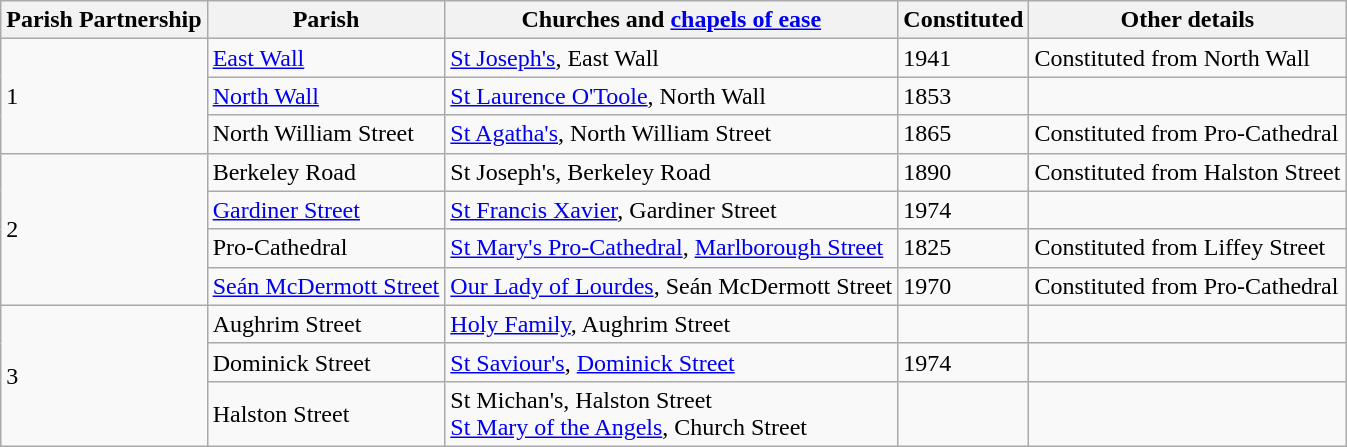<table class="wikitable">
<tr>
<th>Parish Partnership</th>
<th>Parish</th>
<th>Churches and <a href='#'>chapels of ease</a></th>
<th>Constituted</th>
<th>Other details</th>
</tr>
<tr>
<td rowspan="3">1</td>
<td><a href='#'>East Wall</a></td>
<td><a href='#'>St Joseph's</a>, East Wall</td>
<td>1941</td>
<td>Constituted from North Wall<br></td>
</tr>
<tr>
<td><a href='#'>North Wall</a></td>
<td><a href='#'>St Laurence O'Toole</a>, North Wall</td>
<td>1853</td>
<td></td>
</tr>
<tr>
<td>North William Street</td>
<td><a href='#'>St Agatha's</a>, North William Street</td>
<td>1865</td>
<td>Constituted from Pro-Cathedral<br></td>
</tr>
<tr>
<td rowspan="4">2</td>
<td>Berkeley Road</td>
<td>St Joseph's, Berkeley Road</td>
<td>1890</td>
<td>Constituted from Halston Street<br></td>
</tr>
<tr>
<td><a href='#'>Gardiner Street</a></td>
<td><a href='#'>St Francis Xavier</a>, Gardiner Street</td>
<td>1974</td>
<td></td>
</tr>
<tr>
<td>Pro-Cathedral</td>
<td><a href='#'>St Mary's Pro-Cathedral</a>, <a href='#'>Marlborough Street</a></td>
<td>1825</td>
<td>Constituted from Liffey Street<br></td>
</tr>
<tr>
<td><a href='#'>Seán McDermott Street</a></td>
<td><a href='#'>Our Lady of Lourdes</a>, Seán McDermott Street</td>
<td>1970</td>
<td>Constituted from Pro-Cathedral<br></td>
</tr>
<tr>
<td rowspan="3">3</td>
<td>Aughrim Street</td>
<td><a href='#'>Holy Family</a>, Aughrim Street</td>
<td></td>
<td></td>
</tr>
<tr>
<td>Dominick Street</td>
<td><a href='#'>St Saviour's</a>, <a href='#'>Dominick Street</a></td>
<td>1974</td>
<td></td>
</tr>
<tr>
<td>Halston Street</td>
<td>St Michan's, Halston Street<br><a href='#'>St Mary of the Angels</a>, Church Street</td>
<td></td>
<td></td>
</tr>
</table>
